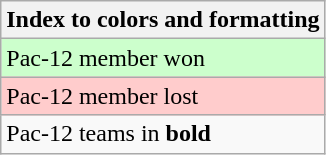<table class="wikitable">
<tr>
<th>Index to colors and formatting</th>
</tr>
<tr style="background:#cfc;">
<td>Pac-12 member won</td>
</tr>
<tr style="background:#fcc;">
<td>Pac-12 member lost</td>
</tr>
<tr>
<td>Pac-12 teams in <strong>bold</strong></td>
</tr>
</table>
